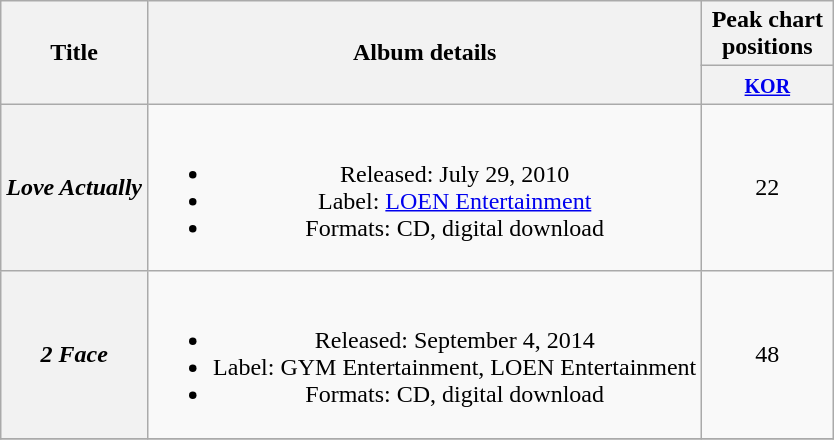<table class="wikitable plainrowheaders" style="text-align:center;">
<tr>
<th scope="col" rowspan="2">Title</th>
<th scope="col" rowspan="2">Album details</th>
<th scope="col" colspan="1" style="width:5em;">Peak chart positions</th>
</tr>
<tr>
<th><small><a href='#'>KOR</a></small><br></th>
</tr>
<tr>
<th scope="row"><em>Love Actually</em></th>
<td><br><ul><li>Released: July 29, 2010</li><li>Label: <a href='#'>LOEN Entertainment</a></li><li>Formats: CD, digital download</li></ul></td>
<td>22</td>
</tr>
<tr>
<th scope="row"><em>2 Face</em></th>
<td><br><ul><li>Released: September 4, 2014</li><li>Label: GYM Entertainment, LOEN Entertainment</li><li>Formats: CD, digital download</li></ul></td>
<td>48</td>
</tr>
<tr>
</tr>
</table>
